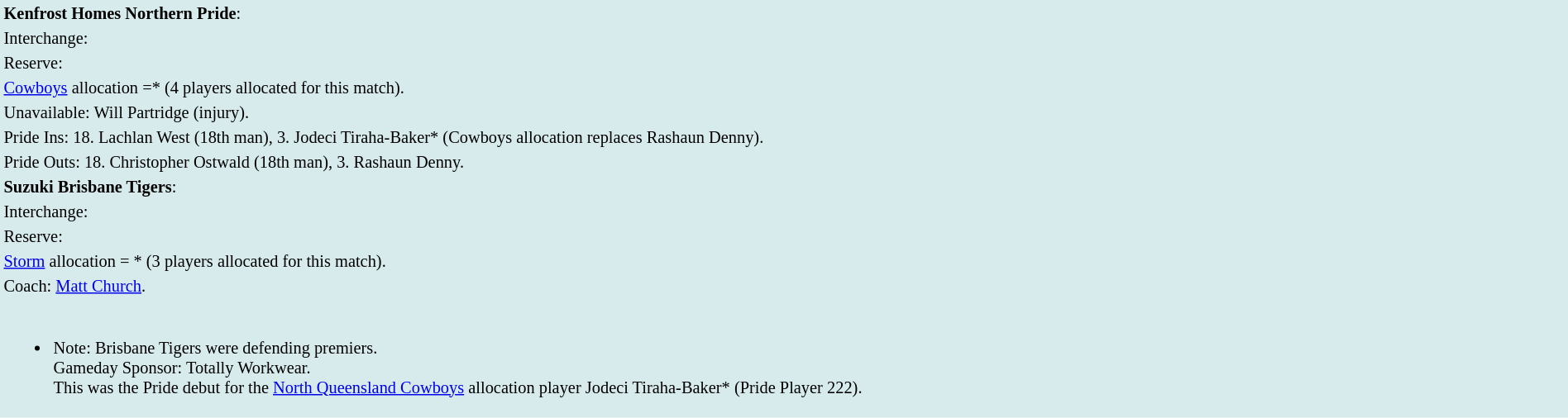<table style="background:#d7ebed; font-size:85%; width:100%;">
<tr>
<td><strong>Kenfrost Homes Northern Pride</strong>:             </td>
</tr>
<tr>
<td>Interchange:    </td>
</tr>
<tr>
<td>Reserve: </td>
</tr>
<tr>
<td><a href='#'>Cowboys</a> allocation =* (4 players allocated for this match).</td>
</tr>
<tr>
<td>Unavailable: Will Partridge (injury).</td>
</tr>
<tr>
<td>Pride Ins: 18. Lachlan West (18th man), 3. Jodeci Tiraha-Baker* (Cowboys allocation replaces Rashaun Denny).</td>
</tr>
<tr>
<td>Pride Outs: 18. Christopher Ostwald (18th man), 3. Rashaun Denny.</td>
</tr>
<tr>
<td><strong>Suzuki Brisbane Tigers</strong>:             </td>
</tr>
<tr>
<td>Interchange:    </td>
</tr>
<tr>
<td>Reserve: </td>
</tr>
<tr>
<td><a href='#'>Storm</a> allocation = * (3 players allocated for this match).</td>
</tr>
<tr>
<td>Coach: <a href='#'>Matt Church</a>.</td>
</tr>
<tr>
<td><br><ul><li>Note: Brisbane Tigers were defending premiers.<br>Gameday Sponsor: Totally Workwear.<br>This was the Pride debut for the <a href='#'>North Queensland Cowboys</a> allocation player Jodeci Tiraha-Baker* (Pride Player 222).</li></ul></td>
</tr>
</table>
